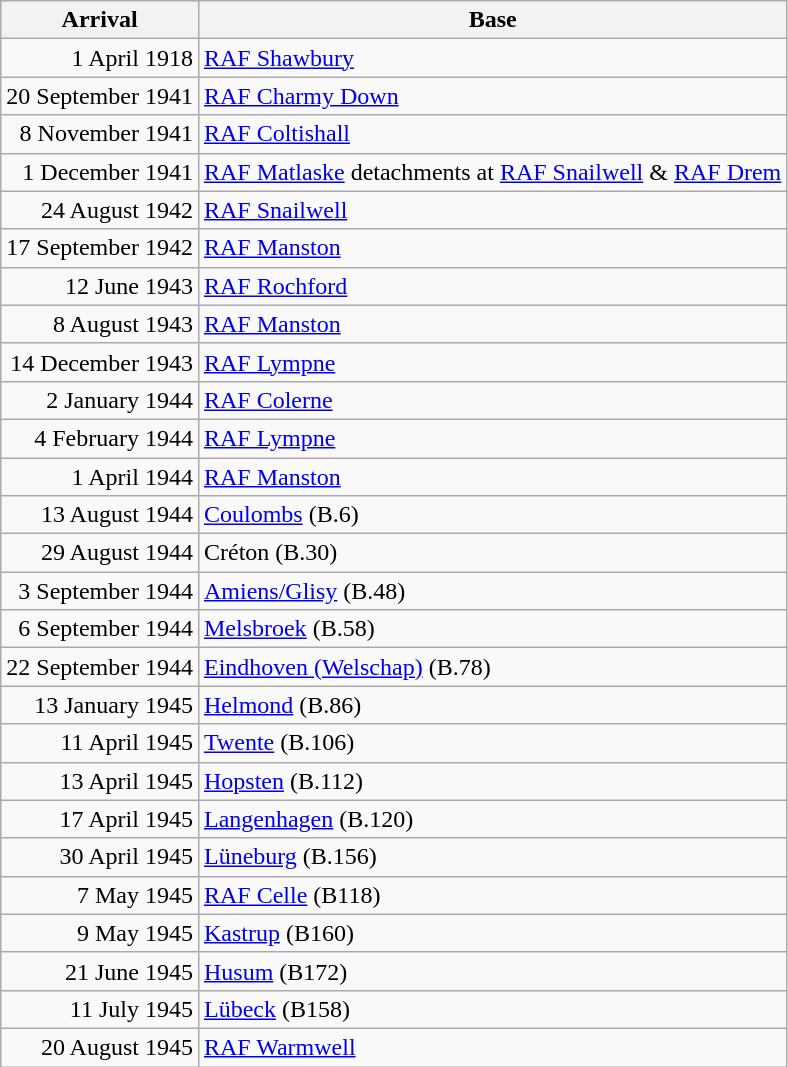<table class="wikitable">
<tr>
<th>Arrival</th>
<th>Base</th>
</tr>
<tr>
<td align="right">1 April 1918</td>
<td><a href='#'>RAF Shawbury</a></td>
</tr>
<tr>
<td align="right">20 September 1941</td>
<td><a href='#'>RAF Charmy Down</a></td>
</tr>
<tr>
<td align="right">8 November 1941</td>
<td><a href='#'>RAF Coltishall</a></td>
</tr>
<tr>
<td align="right">1 December 1941</td>
<td><a href='#'>RAF Matlaske</a> detachments at <a href='#'>RAF Snailwell</a> & <a href='#'>RAF Drem</a></td>
</tr>
<tr>
<td align="right">24 August 1942</td>
<td><a href='#'>RAF Snailwell</a></td>
</tr>
<tr>
<td align="right">17 September 1942</td>
<td><a href='#'>RAF Manston</a></td>
</tr>
<tr>
<td align="right">12 June 1943</td>
<td><a href='#'>RAF Rochford</a></td>
</tr>
<tr>
<td align="right">8 August 1943</td>
<td><a href='#'>RAF Manston</a></td>
</tr>
<tr>
<td align="right">14 December 1943</td>
<td><a href='#'>RAF Lympne</a></td>
</tr>
<tr>
<td align="right">2 January 1944</td>
<td><a href='#'>RAF Colerne</a></td>
</tr>
<tr>
<td align="right">4 February 1944</td>
<td><a href='#'>RAF Lympne</a></td>
</tr>
<tr>
<td align="right">1 April 1944</td>
<td><a href='#'>RAF Manston</a></td>
</tr>
<tr>
<td align="right">13 August 1944</td>
<td><a href='#'>Coulombs</a> (B.6)</td>
</tr>
<tr>
<td align="right">29 August 1944</td>
<td>Créton (B.30)</td>
</tr>
<tr>
<td align="right">3 September 1944</td>
<td><a href='#'>Amiens/Glisy</a> (B.48)</td>
</tr>
<tr>
<td align="right">6 September 1944</td>
<td><a href='#'>Melsbroek</a> (B.58)</td>
</tr>
<tr>
<td align="right">22 September 1944</td>
<td><a href='#'>Eindhoven (Welschap)</a> (B.78)</td>
</tr>
<tr>
<td align="right">13 January 1945</td>
<td><a href='#'>Helmond</a> (B.86)</td>
</tr>
<tr>
<td align="right">11 April 1945</td>
<td><a href='#'>Twente</a> (B.106)</td>
</tr>
<tr>
<td align="right">13 April 1945</td>
<td><a href='#'>Hopsten</a> (B.112)</td>
</tr>
<tr>
<td align="right">17 April 1945</td>
<td><a href='#'>Langenhagen</a> (B.120)</td>
</tr>
<tr>
<td align="right">30 April 1945</td>
<td><a href='#'>Lüneburg</a> (B.156)</td>
</tr>
<tr>
<td align="right">7 May 1945</td>
<td><a href='#'>RAF Celle</a> (B118)</td>
</tr>
<tr>
<td align="right">9 May 1945</td>
<td><a href='#'>Kastrup</a> (B160)</td>
</tr>
<tr>
<td align="right">21 June 1945</td>
<td><a href='#'>Husum</a> (B172)</td>
</tr>
<tr>
<td align="right">11 July 1945</td>
<td><a href='#'>Lübeck</a> (B158)</td>
</tr>
<tr>
<td align="right">20 August 1945</td>
<td><a href='#'>RAF Warmwell</a></td>
</tr>
</table>
